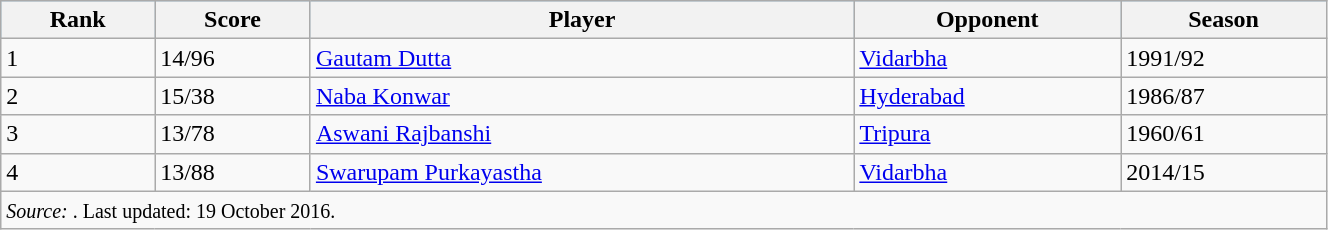<table class="wikitable" width=70%>
<tr bgcolor=#87cefa>
<th>Rank</th>
<th>Score</th>
<th>Player</th>
<th>Opponent</th>
<th>Season</th>
</tr>
<tr>
<td>1</td>
<td>14/96</td>
<td><a href='#'>Gautam Dutta</a></td>
<td><a href='#'>Vidarbha</a></td>
<td>1991/92</td>
</tr>
<tr>
<td>2</td>
<td>15/38</td>
<td><a href='#'>Naba Konwar</a></td>
<td><a href='#'>Hyderabad</a></td>
<td>1986/87</td>
</tr>
<tr>
<td>3</td>
<td>13/78</td>
<td><a href='#'>Aswani Rajbanshi</a></td>
<td><a href='#'>Tripura</a></td>
<td>1960/61</td>
</tr>
<tr>
<td>4</td>
<td>13/88</td>
<td><a href='#'>Swarupam Purkayastha</a></td>
<td><a href='#'>Vidarbha</a></td>
<td>2014/15</td>
</tr>
<tr>
<td colspan=5><small><em>Source: </em>. Last updated: 19 October 2016.</small></td>
</tr>
</table>
